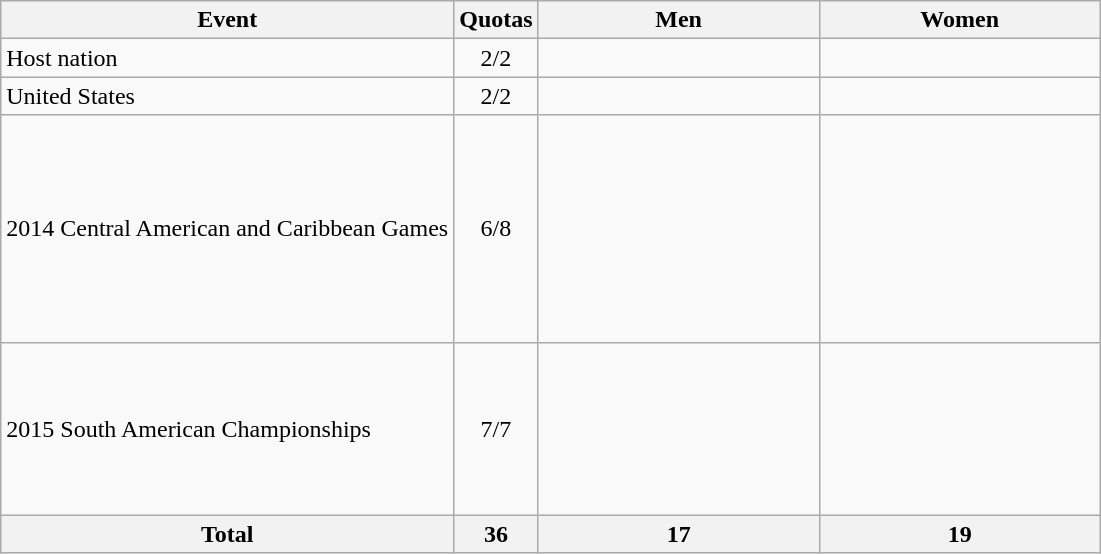<table class="wikitable">
<tr>
<th>Event</th>
<th>Quotas</th>
<th width=180>Men</th>
<th width=180>Women</th>
</tr>
<tr>
<td>Host nation</td>
<td align=center>2/2</td>
<td><br></td>
<td><br></td>
</tr>
<tr>
<td>United States</td>
<td align=center>2/2</td>
<td><br></td>
<td><br></td>
</tr>
<tr>
<td>2014 Central American and Caribbean Games</td>
<td align=center>6/8</td>
<td><br><br><s><br></s><br><br><s></s><br><br><br></td>
<td><br><br><br><br><br><br><br><br></td>
</tr>
<tr>
<td>2015 South American Championships</td>
<td align=center>7/7</td>
<td><br><br><br><br><br><br></td>
<td><br><br><br><br><br><br></td>
</tr>
<tr>
<th>Total</th>
<th align="center">36</th>
<th align="center">17</th>
<th align="center">19</th>
</tr>
</table>
